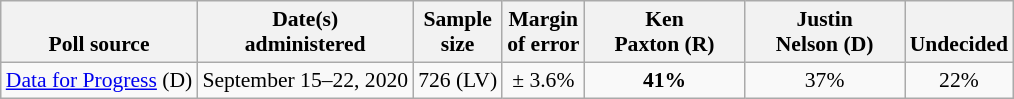<table class="wikitable" style="font-size:90%;text-align:center;">
<tr valign=bottom>
<th>Poll source</th>
<th>Date(s)<br>administered</th>
<th>Sample<br>size</th>
<th>Margin<br>of error</th>
<th style="width:100px;">Ken<br>Paxton (R)</th>
<th style="width:100px;">Justin<br>Nelson (D)</th>
<th>Undecided</th>
</tr>
<tr>
<td style="text-align:left;"><a href='#'>Data for Progress</a> (D)</td>
<td>September 15–22, 2020</td>
<td>726 (LV)</td>
<td>± 3.6%</td>
<td><strong>41%</strong></td>
<td>37%</td>
<td>22%</td>
</tr>
</table>
